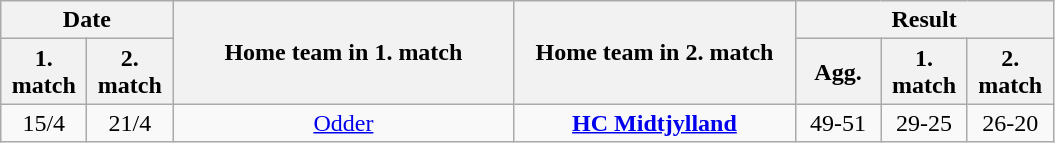<table class="wikitable" style="text-align:center; margin-left:1em;">
<tr>
<th colspan="2">Date</th>
<th rowspan="2" style="width:220px;">Home team in 1. match</th>
<th rowspan="2" style="width:180px;">Home team in 2. match</th>
<th colspan="3">Result</th>
</tr>
<tr>
<th style="width:50px;">1. match</th>
<th style="width:50px;">2. match</th>
<th style="width:50px;">Agg.</th>
<th style="width:50px;">1. match</th>
<th style="width:50px;">2. match</th>
</tr>
<tr>
<td>15/4</td>
<td>21/4</td>
<td><a href='#'>Odder</a></td>
<td><strong><a href='#'>HC Midtjylland</a></strong></td>
<td>49-51</td>
<td>29-25</td>
<td>26-20</td>
</tr>
</table>
